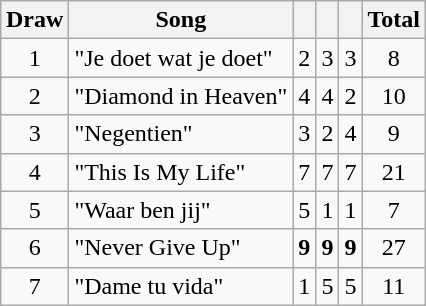<table class="wikitable plainrowheaders" style="margin: 1em auto 1em auto; text-align:center;">
<tr>
<th>Draw</th>
<th>Song</th>
<th></th>
<th></th>
<th></th>
<th>Total</th>
</tr>
<tr>
<td>1</td>
<td align="left">"Je doet wat je doet"</td>
<td>2</td>
<td>3</td>
<td>3</td>
<td>8</td>
</tr>
<tr>
<td>2</td>
<td align="left">"Diamond in Heaven"</td>
<td>4</td>
<td>4</td>
<td>2</td>
<td>10</td>
</tr>
<tr>
<td>3</td>
<td align="left">"Negentien"</td>
<td>3</td>
<td>2</td>
<td>4</td>
<td>9</td>
</tr>
<tr>
<td>4</td>
<td align="left">"This Is My Life"</td>
<td>7</td>
<td>7</td>
<td>7</td>
<td>21</td>
</tr>
<tr>
<td>5</td>
<td align="left">"Waar ben jij"</td>
<td>5</td>
<td>1</td>
<td>1</td>
<td>7</td>
</tr>
<tr>
<td>6</td>
<td align="left">"Never Give Up"</td>
<td><strong>9</strong></td>
<td><strong>9</strong></td>
<td><strong>9</strong></td>
<td>27</td>
</tr>
<tr>
<td>7</td>
<td align="left">"Dame tu vida"</td>
<td>1</td>
<td>5</td>
<td>5</td>
<td>11</td>
</tr>
</table>
